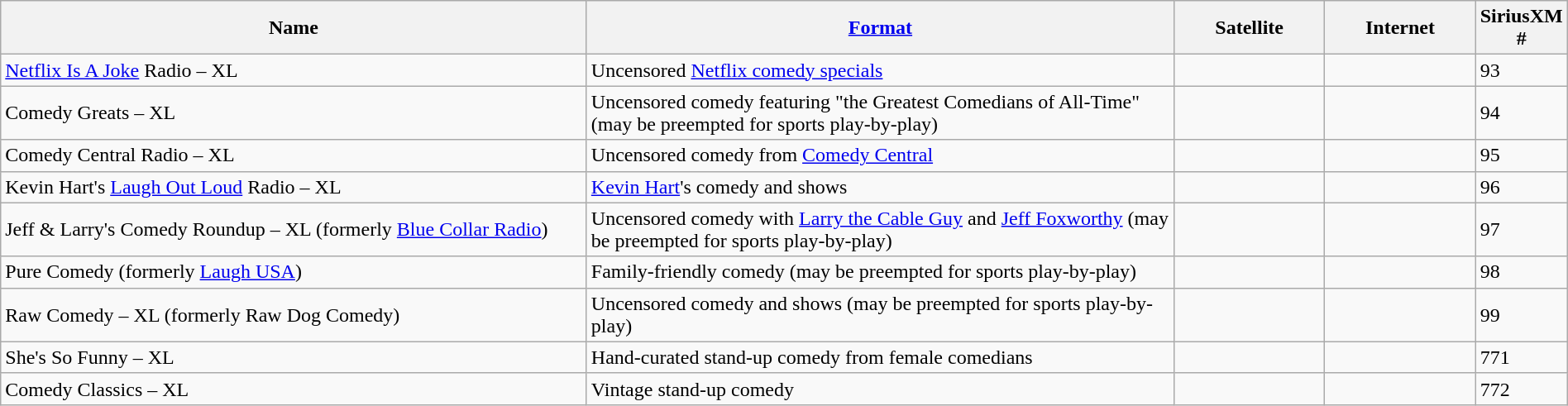<table class="wikitable sortable" style="width:100%;">
<tr>
<th width="40%">Name</th>
<th width="40%"><a href='#'>Format</a></th>
<th width="10%">Satellite</th>
<th width="10%">Internet</th>
<th width="10%">SiriusXM #</th>
</tr>
<tr>
<td><a href='#'>Netflix Is A Joke</a> Radio – XL</td>
<td>Uncensored <a href='#'>Netflix comedy specials</a></td>
<td></td>
<td></td>
<td>93</td>
</tr>
<tr>
<td>Comedy Greats – XL</td>
<td>Uncensored comedy featuring "the Greatest Comedians of All-Time" (may be preempted for sports play-by-play)</td>
<td></td>
<td></td>
<td>94</td>
</tr>
<tr>
<td>Comedy Central Radio – XL</td>
<td>Uncensored comedy from <a href='#'>Comedy Central</a></td>
<td></td>
<td></td>
<td>95</td>
</tr>
<tr>
<td>Kevin Hart's <a href='#'>Laugh Out Loud</a> Radio – XL</td>
<td><a href='#'>Kevin Hart</a>'s comedy and shows</td>
<td></td>
<td></td>
<td>96</td>
</tr>
<tr>
<td>Jeff & Larry's Comedy Roundup – XL (formerly <a href='#'>Blue Collar Radio</a>)</td>
<td>Uncensored comedy with <a href='#'>Larry the Cable Guy</a> and <a href='#'>Jeff Foxworthy</a> (may be preempted for sports play-by-play)</td>
<td></td>
<td></td>
<td>97</td>
</tr>
<tr>
<td>Pure Comedy (formerly <a href='#'>Laugh USA</a>)</td>
<td>Family-friendly comedy (may be preempted for sports play-by-play)</td>
<td></td>
<td></td>
<td>98</td>
</tr>
<tr>
<td>Raw Comedy – XL (formerly Raw Dog Comedy)</td>
<td>Uncensored comedy and shows (may be preempted for sports play-by-play)</td>
<td></td>
<td></td>
<td>99</td>
</tr>
<tr>
<td>She's So Funny – XL</td>
<td>Hand-curated stand-up comedy from female comedians</td>
<td></td>
<td></td>
<td>771</td>
</tr>
<tr>
<td>Comedy Classics – XL</td>
<td>Vintage stand-up comedy</td>
<td></td>
<td></td>
<td>772</td>
</tr>
</table>
